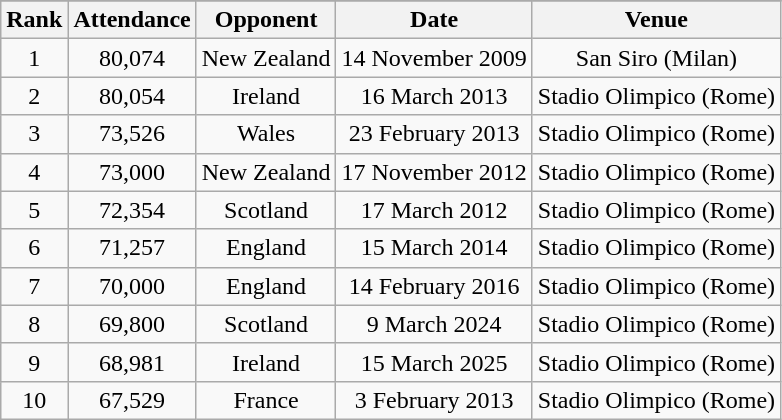<table class="wikitable sortable"  style="text-align: center;">
<tr>
</tr>
<tr>
<th>Rank</th>
<th>Attendance</th>
<th>Opponent</th>
<th>Date</th>
<th>Venue</th>
</tr>
<tr>
<td>1</td>
<td>80,074</td>
<td>New Zealand</td>
<td>14 November 2009</td>
<td>San Siro (Milan)</td>
</tr>
<tr>
<td>2</td>
<td>80,054</td>
<td>Ireland</td>
<td>16 March 2013</td>
<td>Stadio Olimpico (Rome)</td>
</tr>
<tr>
<td>3</td>
<td>73,526</td>
<td>Wales</td>
<td>23 February 2013</td>
<td>Stadio Olimpico (Rome)</td>
</tr>
<tr>
<td>4</td>
<td>73,000</td>
<td>New Zealand</td>
<td>17 November 2012</td>
<td>Stadio Olimpico (Rome)</td>
</tr>
<tr>
<td>5</td>
<td>72,354</td>
<td>Scotland</td>
<td>17 March 2012</td>
<td>Stadio Olimpico (Rome)</td>
</tr>
<tr>
<td>6</td>
<td>71,257</td>
<td>England</td>
<td>15 March 2014</td>
<td>Stadio Olimpico (Rome)</td>
</tr>
<tr>
<td>7</td>
<td>70,000</td>
<td>England</td>
<td>14 February 2016</td>
<td>Stadio Olimpico (Rome)</td>
</tr>
<tr>
<td>8</td>
<td>69,800</td>
<td>Scotland</td>
<td>9 March 2024</td>
<td>Stadio Olimpico (Rome)</td>
</tr>
<tr>
<td>9</td>
<td>68,981</td>
<td>Ireland</td>
<td>15 March 2025</td>
<td>Stadio Olimpico (Rome)</td>
</tr>
<tr>
<td>10</td>
<td>67,529</td>
<td>France</td>
<td>3 February 2013</td>
<td>Stadio Olimpico (Rome)</td>
</tr>
</table>
